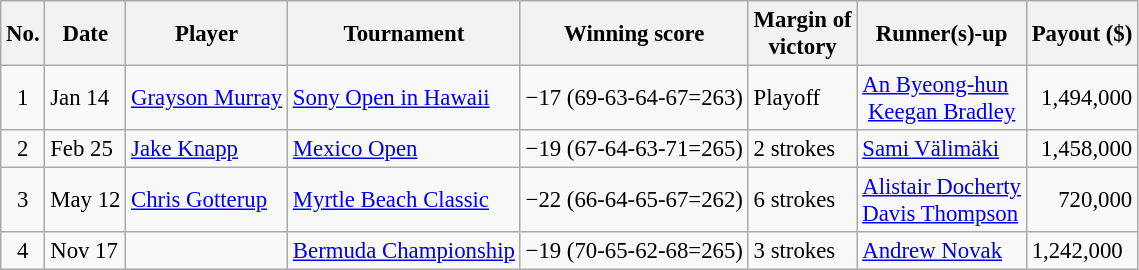<table class="wikitable" style="font-size:95%;">
<tr>
<th>No.</th>
<th>Date</th>
<th>Player</th>
<th>Tournament</th>
<th>Winning score</th>
<th>Margin of<br>victory</th>
<th>Runner(s)-up</th>
<th>Payout ($)</th>
</tr>
<tr>
<td align=center>1</td>
<td>Jan 14</td>
<td> <a href='#'>Grayson Murray</a></td>
<td><a href='#'>Sony Open in Hawaii</a></td>
<td>−17 (69-63-64-67=263)</td>
<td>Playoff</td>
<td> <a href='#'>An Byeong-hun</a><br> <a href='#'>Keegan Bradley</a></td>
<td align=right>1,494,000</td>
</tr>
<tr>
<td align=center>2</td>
<td>Feb 25</td>
<td> <a href='#'>Jake Knapp</a></td>
<td><a href='#'>Mexico Open</a></td>
<td>−19 (67-64-63-71=265)</td>
<td>2 strokes</td>
<td> <a href='#'>Sami Välimäki</a></td>
<td align=right>1,458,000</td>
</tr>
<tr>
<td align=center>3</td>
<td>May 12</td>
<td> <a href='#'>Chris Gotterup</a></td>
<td><a href='#'>Myrtle Beach Classic</a></td>
<td>−22 (66-64-65-67=262)</td>
<td>6 strokes</td>
<td> <a href='#'>Alistair Docherty</a><br> <a href='#'>Davis Thompson</a></td>
<td align=right>720,000</td>
</tr>
<tr>
<td align=center>4</td>
<td>Nov 17</td>
<td> </td>
<td><a href='#'>Bermuda Championship</a></td>
<td>−19 (70-65-62-68=265)</td>
<td>3 strokes</td>
<td> <a href='#'>Andrew Novak</a></td>
<td>1,242,000</td>
</tr>
</table>
